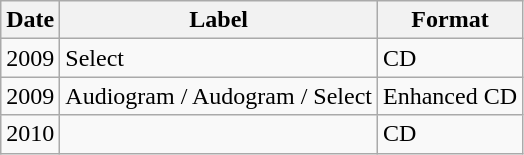<table class="wikitable">
<tr>
<th>Date</th>
<th>Label</th>
<th>Format</th>
</tr>
<tr>
<td>2009</td>
<td>Select</td>
<td>CD</td>
</tr>
<tr>
<td>2009</td>
<td>Audiogram / Audogram / Select</td>
<td>Enhanced CD</td>
</tr>
<tr>
<td>2010</td>
<td></td>
<td>CD</td>
</tr>
</table>
